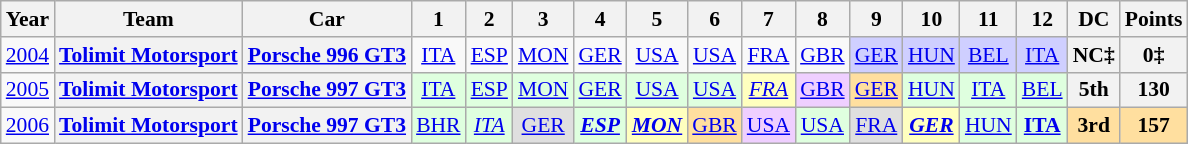<table class="wikitable" style="text-align:center; font-size:90%">
<tr>
<th>Year</th>
<th>Team</th>
<th>Car</th>
<th>1</th>
<th>2</th>
<th>3</th>
<th>4</th>
<th>5</th>
<th>6</th>
<th>7</th>
<th>8</th>
<th>9</th>
<th>10</th>
<th>11</th>
<th>12</th>
<th>DC</th>
<th>Points</th>
</tr>
<tr>
<td><a href='#'>2004</a></td>
<th><a href='#'>Tolimit Motorsport</a></th>
<th><a href='#'>Porsche 996 GT3</a></th>
<td><a href='#'>ITA</a></td>
<td><a href='#'>ESP</a></td>
<td><a href='#'>MON</a></td>
<td><a href='#'>GER</a></td>
<td><a href='#'>USA</a></td>
<td><a href='#'>USA</a></td>
<td><a href='#'>FRA</a></td>
<td><a href='#'>GBR</a></td>
<td style="background:#CFCFFF;"><a href='#'>GER</a><br></td>
<td style="background:#CFCFFF;"><a href='#'>HUN</a><br></td>
<td style="background:#CFCFFF;"><a href='#'>BEL</a><br></td>
<td style="background:#CFCFFF;"><a href='#'>ITA</a><br></td>
<th>NC‡</th>
<th>0‡</th>
</tr>
<tr>
<td><a href='#'>2005</a></td>
<th><a href='#'>Tolimit Motorsport</a></th>
<th><a href='#'>Porsche 997 GT3</a></th>
<td style="background:#DFFFDF;"><a href='#'>ITA</a><br></td>
<td style="background:#DFFFDF;"><a href='#'>ESP</a><br></td>
<td style="background:#DFFFDF;"><a href='#'>MON</a><br></td>
<td style="background:#DFFFDF;"><a href='#'>GER</a><br></td>
<td style="background:#DFFFDF;"><a href='#'>USA</a><br></td>
<td style="background:#DFFFDF;"><a href='#'>USA</a><br></td>
<td style="background:#FFFFBF;"><em><a href='#'>FRA</a></em><br></td>
<td style="background:#EFCFFF;"><a href='#'>GBR</a><br></td>
<td style="background:#FFDF9F;"><a href='#'>GER</a><br></td>
<td style="background:#DFFFDF;"><a href='#'>HUN</a><br></td>
<td style="background:#DFFFDF;"><a href='#'>ITA</a><br></td>
<td style="background:#DFFFDF;"><a href='#'>BEL</a><br></td>
<th>5th</th>
<th>130</th>
</tr>
<tr>
<td><a href='#'>2006</a></td>
<th><a href='#'>Tolimit Motorsport</a></th>
<th><a href='#'>Porsche 997 GT3</a></th>
<td style="background:#DFFFDF;"><a href='#'>BHR</a><br></td>
<td style="background:#DFFFDF;"><em><a href='#'>ITA</a></em><br></td>
<td style="background:#DFDFDF;"><a href='#'>GER</a><br></td>
<td style="background:#DFFFDF;"><strong><em><a href='#'>ESP</a></em></strong><br></td>
<td style="background:#FFFFBF;"><strong><em><a href='#'>MON</a></em></strong><br></td>
<td style="background:#FFDF9F;"><a href='#'>GBR</a><br></td>
<td style="background:#EFCFFF;"><a href='#'>USA</a><br></td>
<td style="background:#DFFFDF;"><a href='#'>USA</a><br></td>
<td style="background:#DFDFDF;"><a href='#'>FRA</a><br></td>
<td style="background:#FFFFBF;"><strong><em><a href='#'>GER</a></em></strong><br></td>
<td style="background:#DFFFDF;"><a href='#'>HUN</a><br></td>
<td style="background:#DFFFDF;"><strong><a href='#'>ITA</a></strong><br></td>
<th style="background:#FFDF9F;">3rd</th>
<th style="background:#FFDF9F;">157</th>
</tr>
</table>
